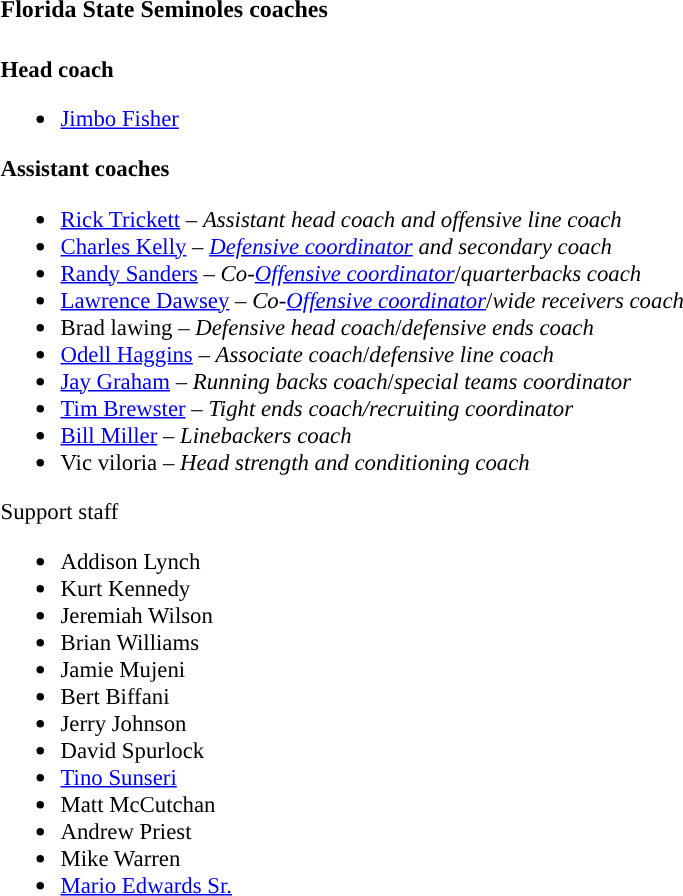<table class="toccolours" style="text-align: left;">
<tr>
<td colspan="9"><strong>Florida State Seminoles coaches</strong></td>
</tr>
<tr>
<td style="font-size: 95%;" valign="top"><br><strong>Head coach</strong><ul><li><a href='#'>Jimbo Fisher</a></li></ul><strong>Assistant coaches</strong><ul><li><a href='#'>Rick Trickett</a> – <em>Assistant head coach and offensive line coach</em></li><li><a href='#'>Charles Kelly</a> – <em><a href='#'>Defensive coordinator</a> and secondary coach</em></li><li><a href='#'>Randy Sanders</a> – <em>Co-<a href='#'>Offensive coordinator</a></em>/<em>quarterbacks coach</em></li><li><a href='#'>Lawrence Dawsey</a> – <em>Co-<a href='#'>Offensive coordinator</a></em>/<em>wide receivers coach</em></li><li>Brad lawing – <em>Defensive head coach</em>/<em>defensive ends coach</em></li><li><a href='#'>Odell Haggins</a> – <em>Associate coach</em>/<em>defensive line coach</em></li><li><a href='#'>Jay Graham</a> – <em>Running backs coach</em>/<em>special teams coordinator</em></li><li><a href='#'>Tim Brewster</a> – <em>Tight ends coach/recruiting coordinator</em></li><li><a href='#'>Bill Miller</a> – <em>Linebackers coach</em></li><li>Vic viloria – <em>Head strength and conditioning coach</em></li></ul>Support staff<ul><li>Addison Lynch</li><li>Kurt Kennedy</li><li>Jeremiah Wilson</li><li>Brian Williams</li><li>Jamie Mujeni</li><li>Bert Biffani</li><li>Jerry Johnson</li><li>David Spurlock</li><li><a href='#'>Tino Sunseri</a></li><li>Matt McCutchan</li><li>Andrew Priest</li><li>Mike Warren</li><li><a href='#'>Mario Edwards Sr.</a></li></ul></td>
</tr>
</table>
